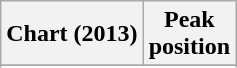<table class="wikitable sortable">
<tr>
<th>Chart (2013)</th>
<th>Peak<br>position</th>
</tr>
<tr>
</tr>
<tr>
</tr>
<tr>
</tr>
<tr>
</tr>
<tr>
</tr>
</table>
